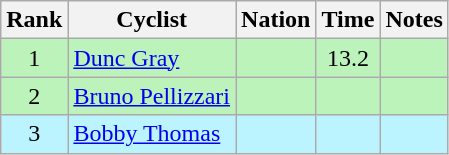<table class="wikitable sortable" style="text-align:center">
<tr>
<th>Rank</th>
<th>Cyclist</th>
<th>Nation</th>
<th>Time</th>
<th>Notes</th>
</tr>
<tr bgcolor=bbf3bb>
<td>1</td>
<td align=left><a href='#'>Dunc Gray</a></td>
<td align=left></td>
<td>13.2</td>
<td></td>
</tr>
<tr bgcolor=bbf3bb>
<td>2</td>
<td align=left><a href='#'>Bruno Pellizzari</a></td>
<td align=left></td>
<td></td>
<td></td>
</tr>
<tr bgcolor=bbf3ff>
<td>3</td>
<td align=left><a href='#'>Bobby Thomas</a></td>
<td align=left></td>
<td></td>
<td></td>
</tr>
</table>
